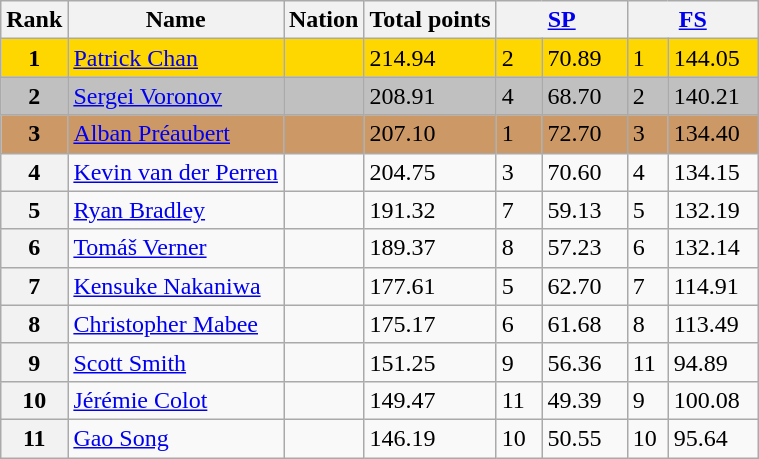<table class="wikitable">
<tr>
<th>Rank</th>
<th>Name</th>
<th>Nation</th>
<th>Total points</th>
<th colspan="2" width="80px"><a href='#'>SP</a></th>
<th colspan="2" width="80px"><a href='#'>FS</a></th>
</tr>
<tr bgcolor="gold">
<td align="center"><strong>1</strong></td>
<td><a href='#'>Patrick Chan</a></td>
<td></td>
<td>214.94</td>
<td>2</td>
<td>70.89</td>
<td>1</td>
<td>144.05</td>
</tr>
<tr bgcolor="silver">
<td align="center"><strong>2</strong></td>
<td><a href='#'>Sergei Voronov</a></td>
<td></td>
<td>208.91</td>
<td>4</td>
<td>68.70</td>
<td>2</td>
<td>140.21</td>
</tr>
<tr bgcolor="cc9966">
<td align="center"><strong>3</strong></td>
<td><a href='#'>Alban Préaubert</a></td>
<td></td>
<td>207.10</td>
<td>1</td>
<td>72.70</td>
<td>3</td>
<td>134.40</td>
</tr>
<tr>
<th>4</th>
<td><a href='#'>Kevin van der Perren</a></td>
<td></td>
<td>204.75</td>
<td>3</td>
<td>70.60</td>
<td>4</td>
<td>134.15</td>
</tr>
<tr>
<th>5</th>
<td><a href='#'>Ryan Bradley</a></td>
<td></td>
<td>191.32</td>
<td>7</td>
<td>59.13</td>
<td>5</td>
<td>132.19</td>
</tr>
<tr>
<th>6</th>
<td><a href='#'>Tomáš Verner</a></td>
<td></td>
<td>189.37</td>
<td>8</td>
<td>57.23</td>
<td>6</td>
<td>132.14</td>
</tr>
<tr>
<th>7</th>
<td><a href='#'>Kensuke Nakaniwa</a></td>
<td></td>
<td>177.61</td>
<td>5</td>
<td>62.70</td>
<td>7</td>
<td>114.91</td>
</tr>
<tr>
<th>8</th>
<td><a href='#'>Christopher Mabee</a></td>
<td></td>
<td>175.17</td>
<td>6</td>
<td>61.68</td>
<td>8</td>
<td>113.49</td>
</tr>
<tr>
<th>9</th>
<td><a href='#'>Scott Smith</a></td>
<td></td>
<td>151.25</td>
<td>9</td>
<td>56.36</td>
<td>11</td>
<td>94.89</td>
</tr>
<tr>
<th>10</th>
<td><a href='#'>Jérémie Colot</a></td>
<td></td>
<td>149.47</td>
<td>11</td>
<td>49.39</td>
<td>9</td>
<td>100.08</td>
</tr>
<tr>
<th>11</th>
<td><a href='#'>Gao Song</a></td>
<td></td>
<td>146.19</td>
<td>10</td>
<td>50.55</td>
<td>10</td>
<td>95.64</td>
</tr>
</table>
